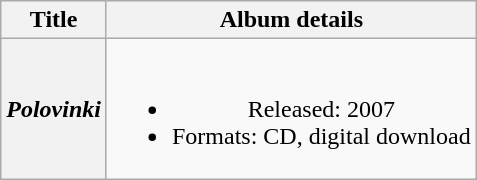<table class="wikitable plainrowheaders" style="text-align:center;">
<tr>
<th scope="col">Title</th>
<th scope="col">Album details</th>
</tr>
<tr>
<th scope="row"><em>Polovinki</em></th>
<td><br><ul><li>Released: 2007</li><li>Formats: CD, digital download</li></ul></td>
</tr>
</table>
